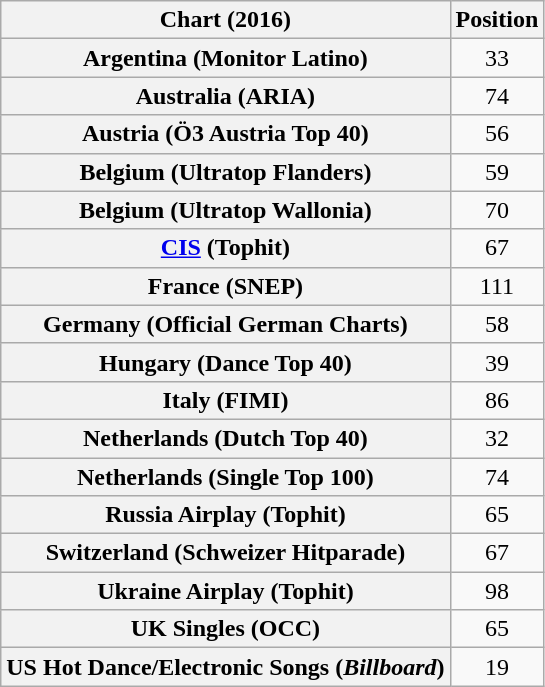<table class="wikitable sortable plainrowheaders" style="text-align:center">
<tr>
<th scope="col">Chart (2016)</th>
<th scope="col">Position</th>
</tr>
<tr>
<th scope="row">Argentina (Monitor Latino)</th>
<td>33</td>
</tr>
<tr>
<th scope="row">Australia (ARIA)</th>
<td>74</td>
</tr>
<tr>
<th scope="row">Austria (Ö3 Austria Top 40)</th>
<td>56</td>
</tr>
<tr>
<th scope="row">Belgium (Ultratop Flanders)</th>
<td>59</td>
</tr>
<tr>
<th scope="row">Belgium (Ultratop Wallonia)</th>
<td>70</td>
</tr>
<tr>
<th scope="row"><a href='#'>CIS</a> (Tophit)</th>
<td style="text-align:center;">67</td>
</tr>
<tr>
<th scope="row">France (SNEP)</th>
<td>111</td>
</tr>
<tr>
<th scope="row">Germany (Official German Charts)</th>
<td>58</td>
</tr>
<tr>
<th scope="row">Hungary (Dance Top 40)</th>
<td>39</td>
</tr>
<tr>
<th scope="row">Italy (FIMI)</th>
<td>86</td>
</tr>
<tr>
<th scope="row">Netherlands (Dutch Top 40)</th>
<td>32</td>
</tr>
<tr>
<th scope="row">Netherlands (Single Top 100)</th>
<td>74</td>
</tr>
<tr>
<th scope="row">Russia Airplay (Tophit)</th>
<td style="text-align:center;">65</td>
</tr>
<tr>
<th scope="row">Switzerland (Schweizer Hitparade)</th>
<td>67</td>
</tr>
<tr>
<th scope="row">Ukraine Airplay (Tophit)</th>
<td style="text-align:center;">98</td>
</tr>
<tr>
<th scope="row">UK Singles (OCC)</th>
<td>65</td>
</tr>
<tr>
<th scope="row">US Hot Dance/Electronic Songs (<em>Billboard</em>)</th>
<td>19</td>
</tr>
</table>
